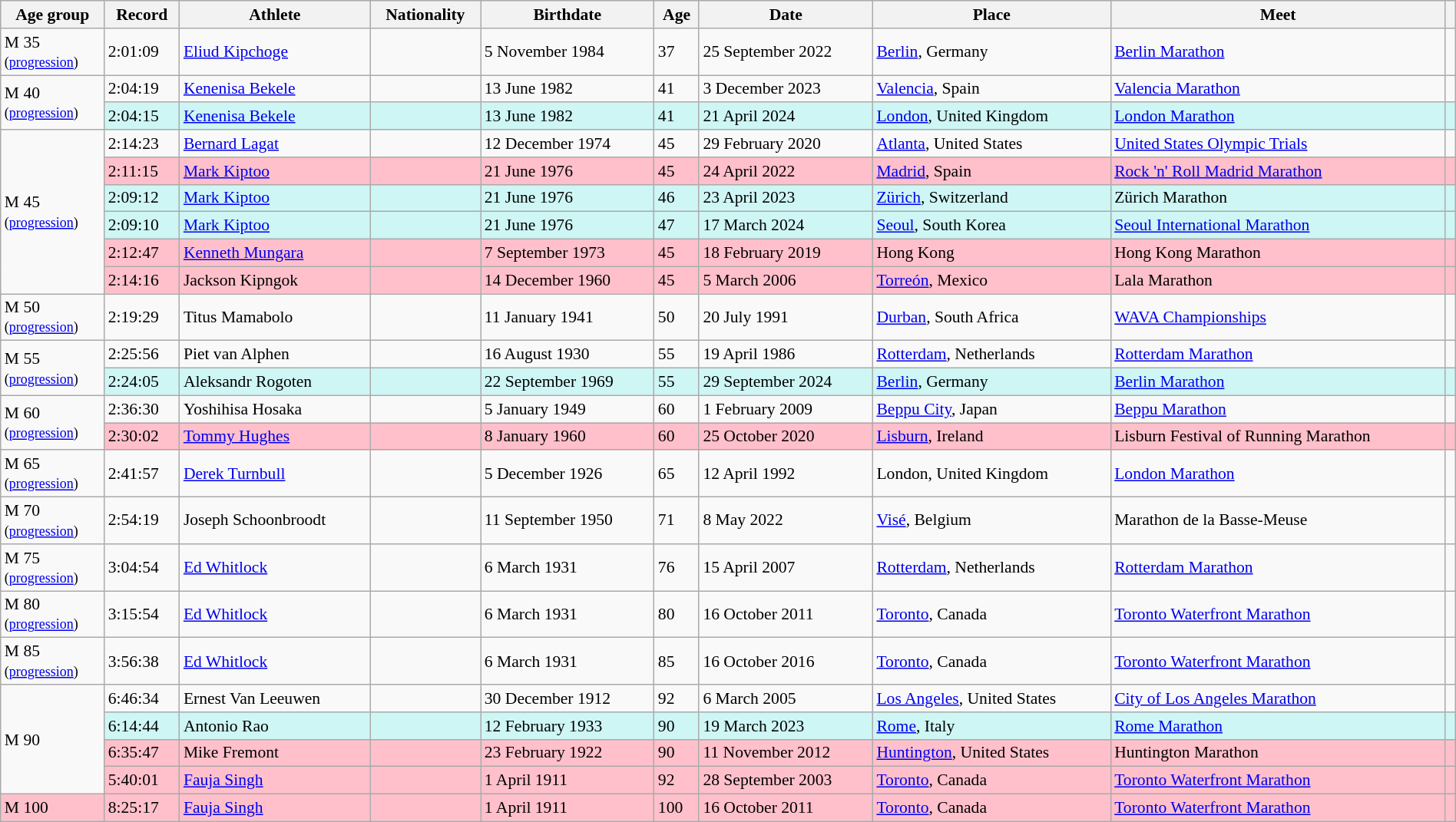<table class="wikitable" style="font-size:90%; width: 100%;">
<tr>
<th>Age group</th>
<th>Record</th>
<th>Athlete</th>
<th>Nationality</th>
<th>Birthdate</th>
<th>Age</th>
<th>Date</th>
<th>Place</th>
<th>Meet</th>
<th></th>
</tr>
<tr>
<td>M 35 <br><small>(<a href='#'>progression</a>)</small></td>
<td>2:01:09</td>
<td><a href='#'>Eliud Kipchoge</a></td>
<td></td>
<td>5 November 1984</td>
<td>37</td>
<td>25 September 2022</td>
<td><a href='#'>Berlin</a>, Germany</td>
<td><a href='#'>Berlin Marathon</a></td>
<td></td>
</tr>
<tr>
<td rowspan=2>M 40 <br><small>(<a href='#'>progression</a>)</small></td>
<td>2:04:19</td>
<td><a href='#'>Kenenisa Bekele</a></td>
<td></td>
<td>13 June 1982</td>
<td>41</td>
<td>3 December 2023</td>
<td><a href='#'>Valencia</a>, Spain</td>
<td><a href='#'>Valencia Marathon</a></td>
<td></td>
</tr>
<tr style="background:#cef6f5;">
<td>2:04:15</td>
<td><a href='#'>Kenenisa Bekele</a></td>
<td></td>
<td>13 June 1982</td>
<td>41</td>
<td>21 April 2024</td>
<td><a href='#'>London</a>, United Kingdom</td>
<td><a href='#'>London Marathon</a></td>
<td></td>
</tr>
<tr>
<td rowspan=6>M 45 <br><small>(<a href='#'>progression</a>)</small></td>
<td>2:14:23</td>
<td><a href='#'>Bernard Lagat</a></td>
<td></td>
<td>12 December 1974</td>
<td>45</td>
<td>29 February 2020</td>
<td><a href='#'>Atlanta</a>, United States</td>
<td><a href='#'>United States Olympic Trials</a></td>
<td></td>
</tr>
<tr style="background:pink;">
<td>2:11:15</td>
<td><a href='#'>Mark Kiptoo</a></td>
<td></td>
<td>21 June 1976</td>
<td>45</td>
<td>24 April 2022</td>
<td><a href='#'>Madrid</a>, Spain</td>
<td><a href='#'>Rock 'n' Roll Madrid Marathon</a></td>
<td></td>
</tr>
<tr style="background:#cef6f5;">
<td>2:09:12</td>
<td><a href='#'>Mark Kiptoo</a></td>
<td></td>
<td>21 June 1976</td>
<td>46</td>
<td>23 April 2023</td>
<td><a href='#'>Zürich</a>, Switzerland</td>
<td>Zürich Marathon</td>
<td></td>
</tr>
<tr style="background:#cef6f5;">
<td>2:09:10</td>
<td><a href='#'>Mark Kiptoo</a></td>
<td></td>
<td>21 June 1976</td>
<td>47</td>
<td>17 March 2024</td>
<td><a href='#'>Seoul</a>, South Korea</td>
<td><a href='#'>Seoul International Marathon</a></td>
<td></td>
</tr>
<tr style="background:pink;">
<td>2:12:47</td>
<td><a href='#'>Kenneth Mungara</a></td>
<td></td>
<td>7 September 1973</td>
<td>45</td>
<td>18 February 2019</td>
<td>Hong Kong</td>
<td>Hong Kong Marathon</td>
<td></td>
</tr>
<tr style="background:pink;">
<td>2:14:16</td>
<td>Jackson Kipngok</td>
<td></td>
<td>14 December 1960</td>
<td>45</td>
<td>5 March 2006</td>
<td><a href='#'>Torreón</a>, Mexico</td>
<td>Lala Marathon</td>
<td></td>
</tr>
<tr>
<td>M 50 <br><small>(<a href='#'>progression</a>)</small></td>
<td>2:19:29</td>
<td>Titus Mamabolo</td>
<td></td>
<td>11 January 1941</td>
<td>50</td>
<td>20 July 1991</td>
<td><a href='#'>Durban</a>, South Africa</td>
<td><a href='#'>WAVA Championships</a></td>
<td></td>
</tr>
<tr>
<td rowspan=2>M 55 <br><small>(<a href='#'>progression</a>)</small></td>
<td>2:25:56</td>
<td>Piet van Alphen</td>
<td></td>
<td>16 August 1930</td>
<td>55</td>
<td>19 April 1986</td>
<td><a href='#'>Rotterdam</a>, Netherlands</td>
<td><a href='#'>Rotterdam Marathon</a></td>
<td></td>
</tr>
<tr style="background:#cef6f5;">
<td>2:24:05</td>
<td>Aleksandr Rogoten</td>
<td></td>
<td>22 September 1969</td>
<td>55</td>
<td>29 September 2024</td>
<td><a href='#'>Berlin</a>, Germany</td>
<td><a href='#'>Berlin Marathon</a></td>
<td></td>
</tr>
<tr>
<td rowspan=2>M 60 <br><small>(<a href='#'>progression</a>)</small></td>
<td>2:36:30</td>
<td>Yoshihisa Hosaka</td>
<td></td>
<td>5 January 1949</td>
<td>60</td>
<td>1 February 2009</td>
<td><a href='#'>Beppu City</a>, Japan</td>
<td><a href='#'>Beppu Marathon</a></td>
<td></td>
</tr>
<tr style="background:pink;">
<td>2:30:02</td>
<td><a href='#'>Tommy Hughes</a></td>
<td></td>
<td>8 January 1960</td>
<td>60</td>
<td>25 October 2020</td>
<td><a href='#'>Lisburn</a>, Ireland</td>
<td>Lisburn Festival of Running Marathon</td>
<td></td>
</tr>
<tr>
<td>M 65 <br><small>(<a href='#'>progression</a>)</small></td>
<td>2:41:57</td>
<td><a href='#'>Derek Turnbull</a></td>
<td></td>
<td>5 December 1926</td>
<td>65</td>
<td>12 April 1992</td>
<td>London, United Kingdom</td>
<td><a href='#'>London Marathon</a></td>
<td></td>
</tr>
<tr>
<td>M 70 <br><small>(<a href='#'>progression</a>)</small></td>
<td>2:54:19</td>
<td>Joseph Schoonbroodt</td>
<td></td>
<td>11 September 1950</td>
<td>71</td>
<td>8 May 2022</td>
<td><a href='#'>Visé</a>, Belgium</td>
<td>Marathon de la Basse-Meuse</td>
<td></td>
</tr>
<tr>
<td>M 75 <br><small>(<a href='#'>progression</a>)</small></td>
<td>3:04:54</td>
<td><a href='#'>Ed Whitlock</a></td>
<td></td>
<td>6 March 1931</td>
<td>76</td>
<td>15 April 2007</td>
<td><a href='#'>Rotterdam</a>, Netherlands</td>
<td><a href='#'>Rotterdam Marathon</a></td>
<td></td>
</tr>
<tr>
<td>M 80 <br><small>(<a href='#'>progression</a>)</small></td>
<td>3:15:54</td>
<td><a href='#'>Ed Whitlock</a></td>
<td></td>
<td>6 March 1931</td>
<td>80</td>
<td>16 October 2011</td>
<td><a href='#'>Toronto</a>, Canada</td>
<td><a href='#'>Toronto Waterfront Marathon</a></td>
<td></td>
</tr>
<tr>
<td>M 85 <br><small>(<a href='#'>progression</a>)</small></td>
<td>3:56:38</td>
<td><a href='#'>Ed Whitlock</a></td>
<td></td>
<td>6 March 1931</td>
<td>85</td>
<td>16 October 2016</td>
<td><a href='#'>Toronto</a>, Canada</td>
<td><a href='#'>Toronto Waterfront Marathon</a></td>
<td></td>
</tr>
<tr>
<td rowspan=4>M 90</td>
<td>6:46:34</td>
<td>Ernest Van Leeuwen</td>
<td></td>
<td>30 December 1912</td>
<td>92</td>
<td>6 March 2005</td>
<td><a href='#'>Los Angeles</a>, United States</td>
<td><a href='#'>City of Los Angeles Marathon</a></td>
<td></td>
</tr>
<tr style="background:#cef6f5;">
<td>6:14:44</td>
<td>Antonio Rao</td>
<td></td>
<td>12 February 1933</td>
<td>90</td>
<td>19 March 2023</td>
<td><a href='#'>Rome</a>, Italy</td>
<td><a href='#'>Rome Marathon</a></td>
<td></td>
</tr>
<tr style="background:pink;">
<td>6:35:47</td>
<td>Mike Fremont</td>
<td></td>
<td>23 February 1922</td>
<td>90</td>
<td>11 November 2012</td>
<td><a href='#'>Huntington</a>, United States</td>
<td>Huntington Marathon</td>
<td></td>
</tr>
<tr style="background:pink;">
<td>5:40:01</td>
<td><a href='#'>Fauja Singh</a></td>
<td></td>
<td>1 April 1911</td>
<td>92</td>
<td>28 September 2003</td>
<td><a href='#'>Toronto</a>, Canada</td>
<td><a href='#'>Toronto Waterfront Marathon</a></td>
<td></td>
</tr>
<tr style="background:pink;">
<td>M 100</td>
<td>8:25:17</td>
<td><a href='#'>Fauja Singh</a></td>
<td></td>
<td>1 April 1911</td>
<td>100</td>
<td>16 October 2011</td>
<td><a href='#'>Toronto</a>, Canada</td>
<td><a href='#'>Toronto Waterfront Marathon</a></td>
<td></td>
</tr>
</table>
